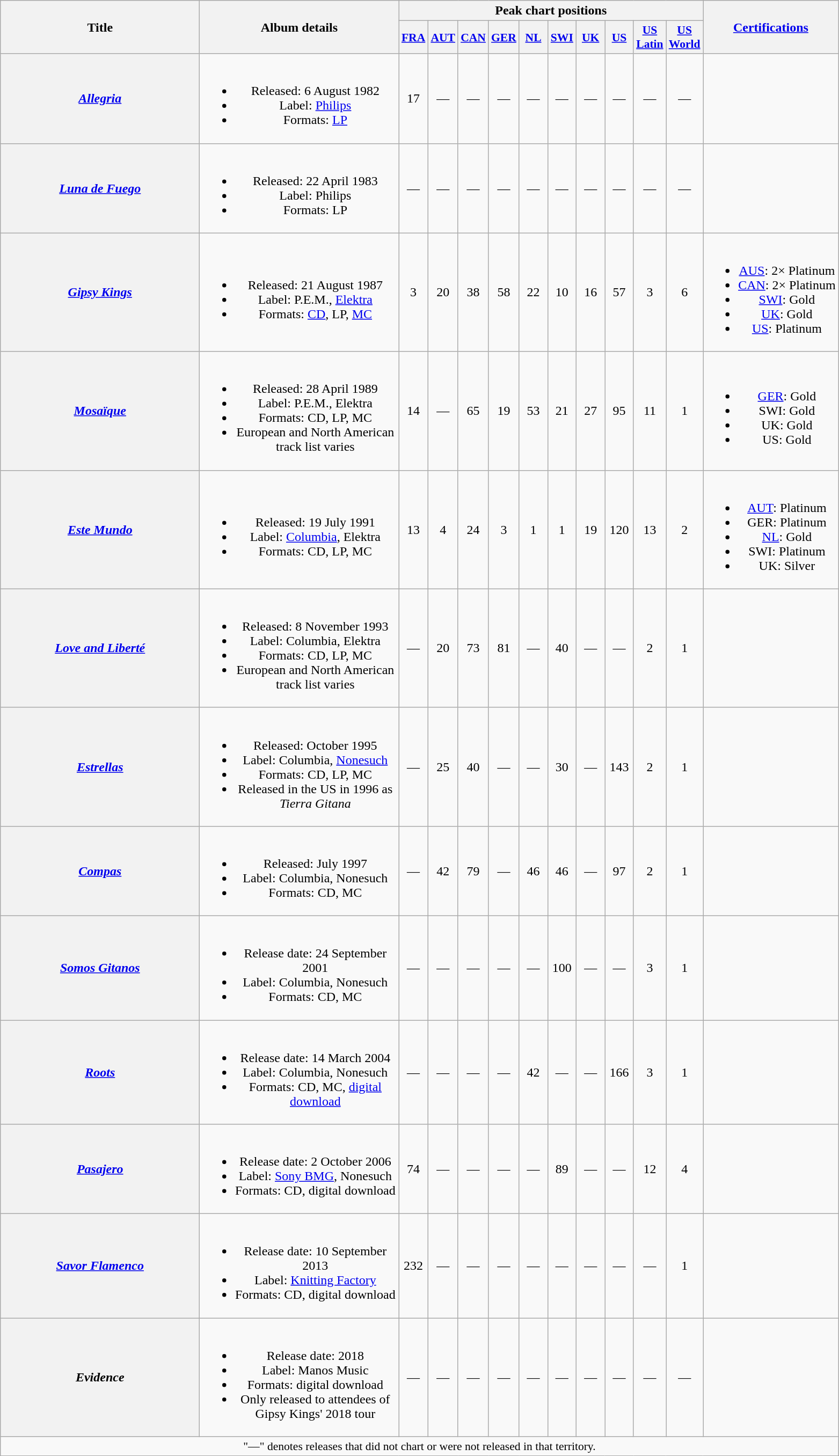<table class="wikitable plainrowheaders" style="text-align:center;">
<tr>
<th scope="col" rowspan="2" style="width:15em;">Title</th>
<th scope="col" rowspan="2" style="width:15em;">Album details</th>
<th scope="col" colspan="10">Peak chart positions</th>
<th rowspan="2"><a href='#'>Certifications</a></th>
</tr>
<tr>
<th scope="col" style="width:2em;font-size:90%;"><a href='#'>FRA</a><br></th>
<th scope="col" style="width:2em;font-size:90%;"><a href='#'>AUT</a><br></th>
<th scope="col" style="width:2em;font-size:90%;"><a href='#'>CAN</a><br></th>
<th scope="col" style="width:2em;font-size:90%;"><a href='#'>GER</a><br></th>
<th scope="col" style="width:2em;font-size:90%;"><a href='#'>NL</a><br></th>
<th scope="col" style="width:2em;font-size:90%;"><a href='#'>SWI</a><br></th>
<th scope="col" style="width:2em;font-size:90%;"><a href='#'>UK</a><br></th>
<th scope="col" style="width:2em;font-size:90%;"><a href='#'>US</a><br></th>
<th scope="col" style="width:2em;font-size:90%;"><a href='#'>US Latin</a><br></th>
<th scope="col" style="width:2em;font-size:90%;"><a href='#'>US World</a><br></th>
</tr>
<tr>
<th scope="row"><em><a href='#'>Allegria</a></em></th>
<td><br><ul><li>Released: 6 August 1982</li><li>Label: <a href='#'>Philips</a></li><li>Formats: <a href='#'>LP</a></li></ul></td>
<td>17</td>
<td>—</td>
<td>—</td>
<td>—</td>
<td>—</td>
<td>—</td>
<td>—</td>
<td>—</td>
<td>—</td>
<td>—</td>
<td></td>
</tr>
<tr>
<th scope="row"><em><a href='#'>Luna de Fuego</a></em></th>
<td><br><ul><li>Released: 22 April 1983</li><li>Label: Philips</li><li>Formats: LP</li></ul></td>
<td>—</td>
<td>—</td>
<td>—</td>
<td>—</td>
<td>—</td>
<td>—</td>
<td>—</td>
<td>—</td>
<td>—</td>
<td>—</td>
<td></td>
</tr>
<tr>
<th scope="row"><em><a href='#'>Gipsy Kings</a></em></th>
<td><br><ul><li>Released: 21 August 1987</li><li>Label: P.E.M., <a href='#'>Elektra</a></li><li>Formats: <a href='#'>CD</a>, LP, <a href='#'>MC</a></li></ul></td>
<td>3</td>
<td>20</td>
<td>38</td>
<td>58</td>
<td>22</td>
<td>10</td>
<td>16</td>
<td>57</td>
<td>3</td>
<td>6</td>
<td><br><ul><li><a href='#'>AUS</a>: 2× Platinum</li><li><a href='#'>CAN</a>: 2× Platinum</li><li><a href='#'>SWI</a>: Gold</li><li><a href='#'>UK</a>: Gold</li><li><a href='#'>US</a>: Platinum</li></ul></td>
</tr>
<tr>
<th scope="row"><em><a href='#'>Mosaïque</a></em></th>
<td><br><ul><li>Released: 28 April 1989</li><li>Label: P.E.M., Elektra</li><li>Formats: CD, LP, MC</li><li>European and North American track list varies</li></ul></td>
<td>14</td>
<td>—</td>
<td>65</td>
<td>19</td>
<td>53</td>
<td>21</td>
<td>27</td>
<td>95</td>
<td>11</td>
<td>1</td>
<td><br><ul><li><a href='#'>GER</a>: Gold</li><li>SWI: Gold</li><li>UK: Gold</li><li>US: Gold</li></ul></td>
</tr>
<tr>
<th scope="row"><em><a href='#'>Este Mundo</a></em></th>
<td><br><ul><li>Released: 19 July 1991</li><li>Label: <a href='#'>Columbia</a>, Elektra</li><li>Formats: CD, LP, MC</li></ul></td>
<td>13</td>
<td>4</td>
<td>24</td>
<td>3</td>
<td>1</td>
<td>1</td>
<td>19</td>
<td>120</td>
<td>13</td>
<td>2</td>
<td><br><ul><li><a href='#'>AUT</a>: Platinum</li><li>GER: Platinum</li><li><a href='#'>NL</a>: Gold</li><li>SWI: Platinum</li><li>UK: Silver</li></ul></td>
</tr>
<tr>
<th scope="row"><em><a href='#'>Love and Liberté</a></em></th>
<td><br><ul><li>Released: 8 November 1993</li><li>Label: Columbia, Elektra</li><li>Formats: CD, LP, MC</li><li>European and North American track list varies</li></ul></td>
<td>—</td>
<td>20</td>
<td>73</td>
<td>81</td>
<td>—</td>
<td>40</td>
<td>—</td>
<td>—</td>
<td>2</td>
<td>1</td>
<td></td>
</tr>
<tr>
<th scope="row"><em><a href='#'>Estrellas</a></em></th>
<td><br><ul><li>Released: October 1995</li><li>Label: Columbia, <a href='#'>Nonesuch</a></li><li>Formats: CD, LP, MC</li><li>Released in the US in 1996 as <em>Tierra Gitana</em></li></ul></td>
<td>—</td>
<td>25</td>
<td>40</td>
<td>—</td>
<td>—</td>
<td>30</td>
<td>—</td>
<td>143</td>
<td>2</td>
<td>1</td>
<td></td>
</tr>
<tr>
<th scope="row"><em><a href='#'>Compas</a></em></th>
<td><br><ul><li>Released: July 1997</li><li>Label: Columbia, Nonesuch</li><li>Formats: CD, MC</li></ul></td>
<td>—</td>
<td>42</td>
<td>79</td>
<td>—</td>
<td>46</td>
<td>46</td>
<td>—</td>
<td>97</td>
<td>2</td>
<td>1</td>
<td></td>
</tr>
<tr>
<th scope="row"><em><a href='#'>Somos Gitanos</a></em></th>
<td><br><ul><li>Release date: 24 September 2001</li><li>Label: Columbia, Nonesuch</li><li>Formats: CD, MC</li></ul></td>
<td>—</td>
<td>—</td>
<td>—</td>
<td>—</td>
<td>—</td>
<td>100</td>
<td>—</td>
<td>—</td>
<td>3</td>
<td>1</td>
<td></td>
</tr>
<tr>
<th scope="row"><em><a href='#'>Roots</a></em></th>
<td><br><ul><li>Release date: 14 March 2004</li><li>Label: Columbia, Nonesuch</li><li>Formats: CD, MC, <a href='#'>digital download</a></li></ul></td>
<td>—</td>
<td>—</td>
<td>—</td>
<td>—</td>
<td>42</td>
<td>—</td>
<td>—</td>
<td>166</td>
<td>3</td>
<td>1</td>
<td></td>
</tr>
<tr>
<th scope="row"><em><a href='#'>Pasajero</a></em></th>
<td><br><ul><li>Release date: 2 October 2006</li><li>Label: <a href='#'>Sony BMG</a>, Nonesuch</li><li>Formats: CD, digital download</li></ul></td>
<td>74</td>
<td>—</td>
<td>—</td>
<td>—</td>
<td>—</td>
<td>89</td>
<td>—</td>
<td>—</td>
<td>12</td>
<td>4</td>
<td></td>
</tr>
<tr>
<th scope="row"><em><a href='#'>Savor Flamenco</a></em></th>
<td><br><ul><li>Release date: 10 September 2013</li><li>Label: <a href='#'>Knitting Factory</a></li><li>Formats: CD, digital download</li></ul></td>
<td>232</td>
<td>—</td>
<td>—</td>
<td>—</td>
<td>—</td>
<td>—</td>
<td>—</td>
<td>—</td>
<td>—</td>
<td>1</td>
<td></td>
</tr>
<tr>
<th scope="row"><em>Evidence</em></th>
<td><br><ul><li>Release date: 2018</li><li>Label: Manos Music</li><li>Formats: digital download</li><li>Only released to attendees of Gipsy Kings' 2018 tour</li></ul></td>
<td>—</td>
<td>—</td>
<td>—</td>
<td>—</td>
<td>—</td>
<td>—</td>
<td>—</td>
<td>—</td>
<td>—</td>
<td>—</td>
<td></td>
</tr>
<tr>
<td colspan="13" style="font-size:90%">"—" denotes releases that did not chart or were not released in that territory.</td>
</tr>
</table>
